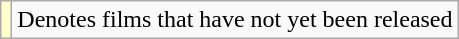<table class="wikitable">
<tr>
<td style="background:#ffc;"></td>
<td>Denotes films that have not yet been released</td>
</tr>
</table>
